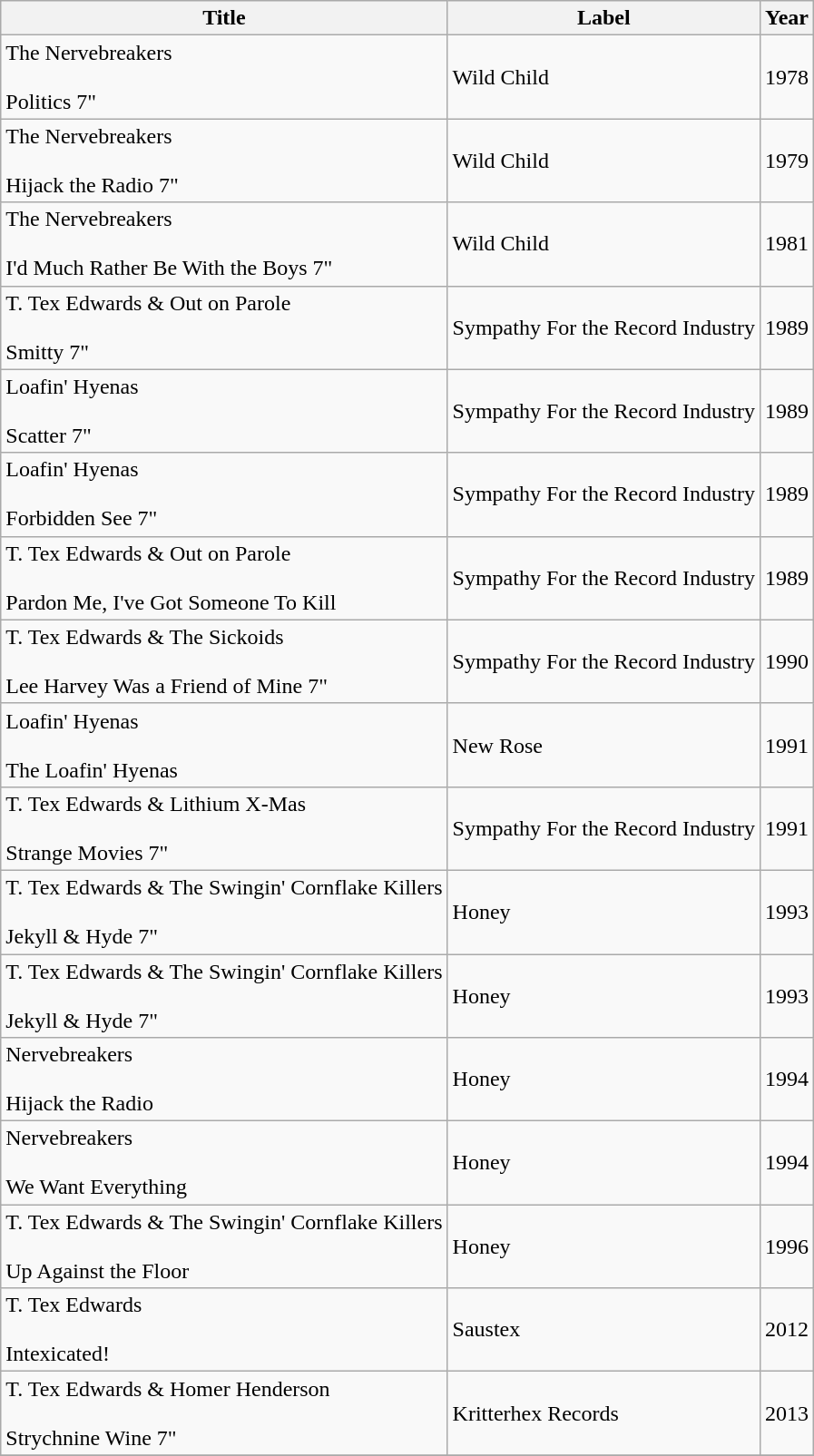<table class="wikitable">
<tr>
<th>Title</th>
<th>Label</th>
<th>Year</th>
</tr>
<tr>
<td>The Nervebreakers<br><br>Politics 7"</td>
<td>Wild Child</td>
<td>1978</td>
</tr>
<tr>
<td>The Nervebreakers<br><br>Hijack the Radio 7"</td>
<td>Wild Child</td>
<td>1979</td>
</tr>
<tr>
<td>The Nervebreakers<br><br>I'd Much Rather Be With the Boys 7"</td>
<td>Wild Child</td>
<td>1981</td>
</tr>
<tr>
<td>T. Tex Edwards & Out on Parole<br><br>Smitty 7"</td>
<td>Sympathy For the Record Industry</td>
<td>1989</td>
</tr>
<tr>
<td>Loafin' Hyenas<br><br>Scatter 7"</td>
<td>Sympathy For the Record Industry</td>
<td>1989</td>
</tr>
<tr>
<td>Loafin' Hyenas<br><br>Forbidden See 7"</td>
<td>Sympathy For the Record Industry</td>
<td>1989</td>
</tr>
<tr>
<td>T. Tex Edwards & Out on Parole<br><br>Pardon Me, I've Got Someone To Kill</td>
<td>Sympathy For the Record Industry</td>
<td>1989</td>
</tr>
<tr>
<td>T. Tex Edwards & The Sickoids<br><br>Lee Harvey Was a Friend of Mine 7"</td>
<td>Sympathy For the Record Industry</td>
<td>1990</td>
</tr>
<tr>
<td>Loafin' Hyenas<br><br>The Loafin' Hyenas</td>
<td>New Rose</td>
<td>1991</td>
</tr>
<tr>
<td>T. Tex Edwards & Lithium X-Mas<br><br>Strange Movies 7"</td>
<td>Sympathy For the Record Industry</td>
<td>1991</td>
</tr>
<tr>
<td>T. Tex Edwards & The Swingin' Cornflake Killers<br><br>Jekyll & Hyde 7"</td>
<td>Honey</td>
<td>1993</td>
</tr>
<tr>
<td>T. Tex Edwards & The Swingin' Cornflake Killers<br><br>Jekyll & Hyde 7"</td>
<td>Honey</td>
<td>1993</td>
</tr>
<tr>
<td>Nervebreakers<br><br>Hijack the Radio</td>
<td>Honey</td>
<td>1994</td>
</tr>
<tr>
<td>Nervebreakers<br><br>We Want Everything</td>
<td>Honey</td>
<td>1994</td>
</tr>
<tr>
<td>T. Tex Edwards & The Swingin' Cornflake Killers<br><br>Up Against the Floor</td>
<td>Honey</td>
<td>1996</td>
</tr>
<tr>
<td>T. Tex Edwards<br><br>Intexicated!</td>
<td>Saustex</td>
<td>2012</td>
</tr>
<tr>
<td>T. Tex Edwards & Homer Henderson<br><br>Strychnine Wine 7"</td>
<td>Kritterhex Records</td>
<td>2013</td>
</tr>
<tr>
</tr>
</table>
